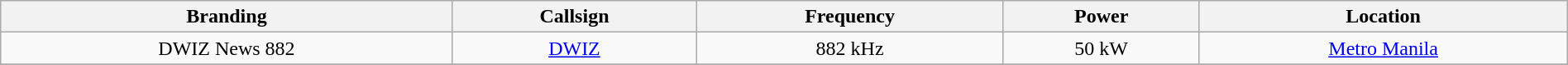<table class="wikitable" style="width:100%; text-align:center;">
<tr>
<th>Branding</th>
<th>Callsign</th>
<th>Frequency</th>
<th>Power</th>
<th>Location</th>
</tr>
<tr>
<td>DWIZ News 882</td>
<td><a href='#'>DWIZ</a></td>
<td>882 kHz</td>
<td>50 kW</td>
<td><a href='#'>Metro Manila</a></td>
</tr>
<tr>
</tr>
</table>
